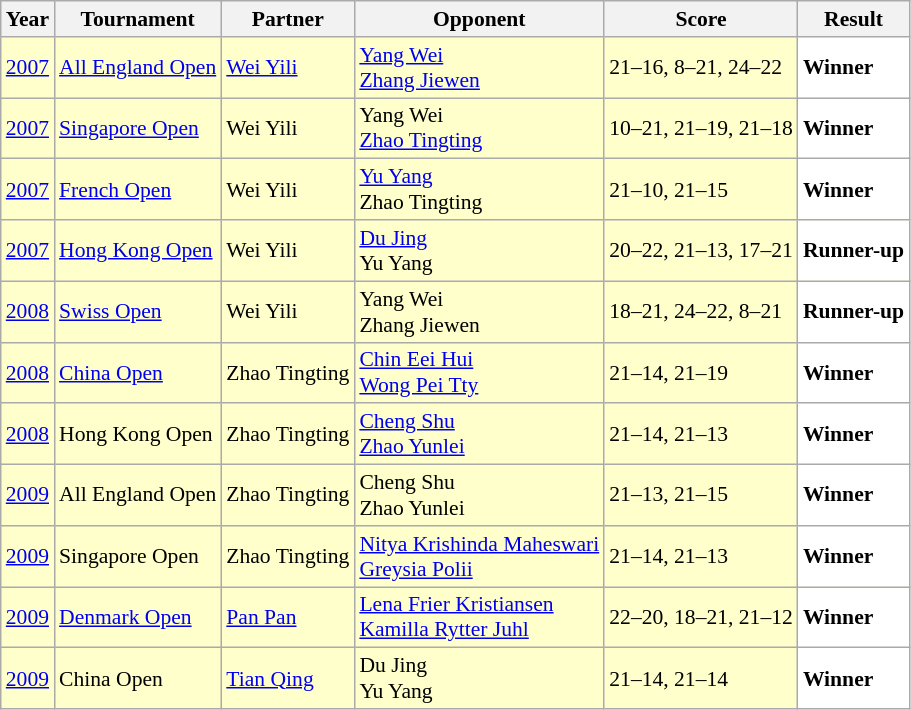<table class="sortable wikitable" style="font-size: 90%;">
<tr>
<th>Year</th>
<th>Tournament</th>
<th>Partner</th>
<th>Opponent</th>
<th>Score</th>
<th>Result</th>
</tr>
<tr style="background:#FFFFCC">
<td align="center"><a href='#'>2007</a></td>
<td align="left"><a href='#'>All England Open</a></td>
<td align="left"> <a href='#'>Wei Yili</a></td>
<td align="left"> <a href='#'>Yang Wei</a><br> <a href='#'>Zhang Jiewen</a></td>
<td align="left">21–16, 8–21, 24–22</td>
<td style="text-align:left; background:white"> <strong>Winner</strong></td>
</tr>
<tr style="background:#FFFFCC">
<td align="center"><a href='#'>2007</a></td>
<td align="left"><a href='#'>Singapore Open</a></td>
<td align="left"> Wei Yili</td>
<td align="left"> Yang Wei<br> <a href='#'>Zhao Tingting</a></td>
<td align="left">10–21, 21–19, 21–18</td>
<td style="text-align:left; background:white"> <strong>Winner</strong></td>
</tr>
<tr style="background:#FFFFCC">
<td align="center"><a href='#'>2007</a></td>
<td align="left"><a href='#'>French Open</a></td>
<td align="left"> Wei Yili</td>
<td align="left"> <a href='#'>Yu Yang</a><br> Zhao Tingting</td>
<td align="left">21–10, 21–15</td>
<td style="text-align:left; background:white"> <strong>Winner</strong></td>
</tr>
<tr style="background:#FFFFCC">
<td align="center"><a href='#'>2007</a></td>
<td align="left"><a href='#'>Hong Kong Open</a></td>
<td align="left"> Wei Yili</td>
<td align="left"> <a href='#'>Du Jing</a><br> Yu Yang</td>
<td align="left">20–22, 21–13, 17–21</td>
<td style="text-align:left; background:white"> <strong>Runner-up</strong></td>
</tr>
<tr style="background:#FFFFCC">
<td align="center"><a href='#'>2008</a></td>
<td align="left"><a href='#'>Swiss Open</a></td>
<td align="left"> Wei Yili</td>
<td align="left"> Yang Wei<br> Zhang Jiewen</td>
<td align="left">18–21, 24–22, 8–21</td>
<td style="text-align:left; background:white"> <strong>Runner-up</strong></td>
</tr>
<tr style="background:#FFFFCC">
<td align="center"><a href='#'>2008</a></td>
<td align="left"><a href='#'>China Open</a></td>
<td align="left"> Zhao Tingting</td>
<td align="left"> <a href='#'>Chin Eei Hui</a><br> <a href='#'>Wong Pei Tty</a></td>
<td align="left">21–14, 21–19</td>
<td style="text-align:left; background:white"> <strong>Winner</strong></td>
</tr>
<tr style="background:#FFFFCC">
<td align="center"><a href='#'>2008</a></td>
<td align="left">Hong Kong Open</td>
<td align="left"> Zhao Tingting</td>
<td align="left"> <a href='#'>Cheng Shu</a><br> <a href='#'>Zhao Yunlei</a></td>
<td align="left">21–14, 21–13</td>
<td style="text-align:left; background:white"> <strong>Winner</strong></td>
</tr>
<tr style="background:#FFFFCC">
<td align="center"><a href='#'>2009</a></td>
<td align="left">All England Open</td>
<td align="left"> Zhao Tingting</td>
<td align="left"> Cheng Shu<br> Zhao Yunlei</td>
<td align="left">21–13, 21–15</td>
<td style="text-align:left; background:white"> <strong>Winner</strong></td>
</tr>
<tr style="background:#FFFFCC">
<td align="center"><a href='#'>2009</a></td>
<td align="left">Singapore Open</td>
<td align="left"> Zhao Tingting</td>
<td align="left"> <a href='#'>Nitya Krishinda Maheswari</a><br> <a href='#'>Greysia Polii</a></td>
<td align="left">21–14, 21–13</td>
<td style="text-align:left; background:white"> <strong>Winner</strong></td>
</tr>
<tr style="background:#FFFFCC">
<td align="center"><a href='#'>2009</a></td>
<td align="left"><a href='#'>Denmark Open</a></td>
<td align="left"> <a href='#'>Pan Pan</a></td>
<td align="left"> <a href='#'>Lena Frier Kristiansen</a><br> <a href='#'>Kamilla Rytter Juhl</a></td>
<td align="left">22–20, 18–21, 21–12</td>
<td style="text-align:left; background:white"> <strong>Winner</strong></td>
</tr>
<tr style="background:#FFFFCC">
<td align="center"><a href='#'>2009</a></td>
<td align="left">China Open</td>
<td align="left"> <a href='#'>Tian Qing</a></td>
<td align="left"> Du Jing<br> Yu Yang</td>
<td align="left">21–14, 21–14</td>
<td style="text-align:left; background:white"> <strong>Winner</strong></td>
</tr>
</table>
